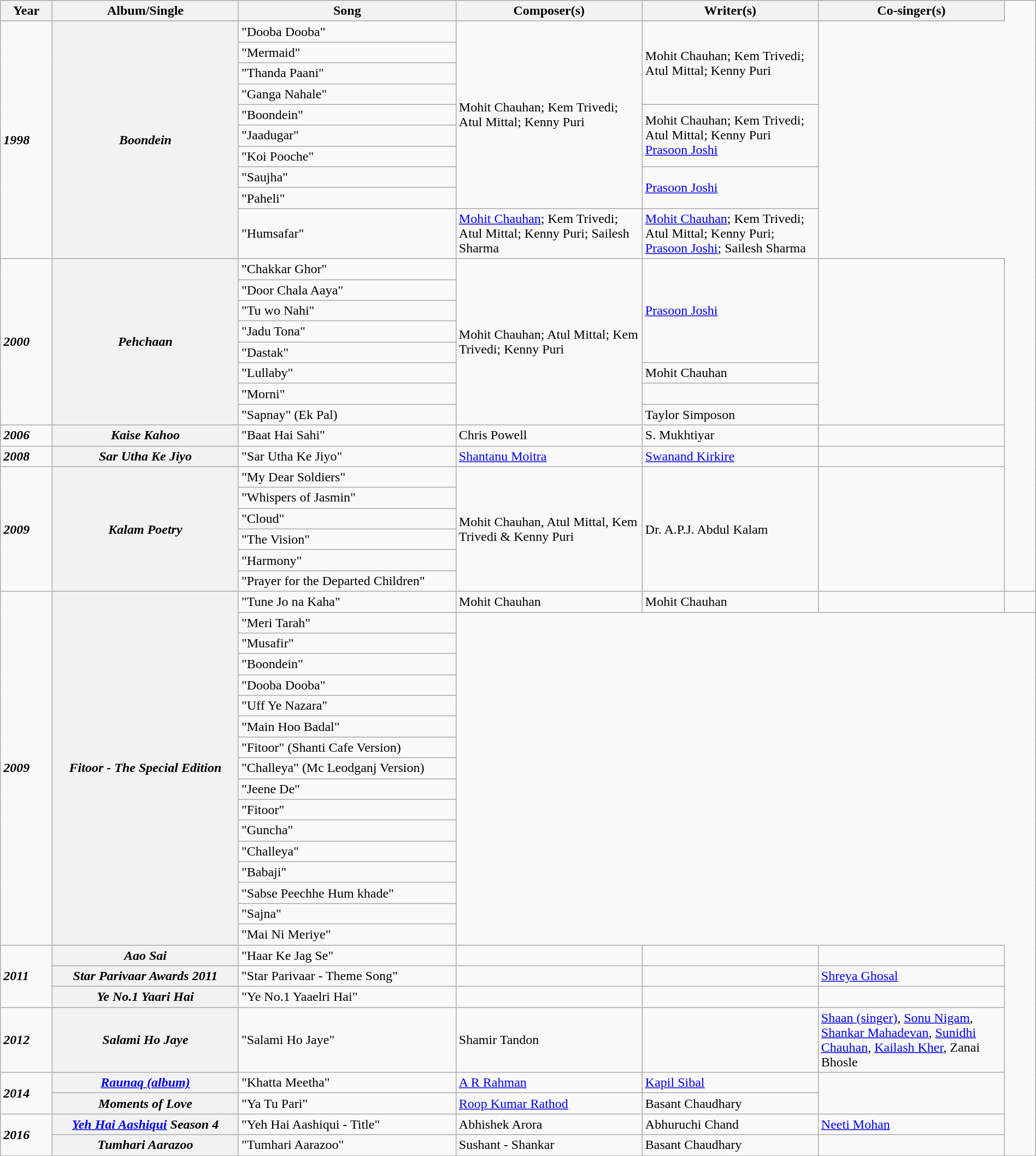<table class="wikitable plainrowheaders" width="100%">
<tr>
<th scope="col" width=5%>Year</th>
<th scope="col" width=18%>Album/Single</th>
<th scope="col" width=21%>Song</th>
<th scope="col" width=18%>Composer(s)</th>
<th scope="col" width=17%>Writer(s)</th>
<th scope="col" width=18%>Co-singer(s)</th>
</tr>
<tr>
<td rowspan="10"><strong><em>1998</em></strong></td>
<th scope="row" rowspan="10"><strong><em>Boondein</em></strong></th>
<td>"Dooba Dooba"</td>
<td rowspan = "9">Mohit Chauhan; Kem Trivedi; Atul Mittal; Kenny Puri</td>
<td rowspan = "4">Mohit Chauhan; Kem Trivedi; Atul Mittal; Kenny Puri</td>
</tr>
<tr>
<td>"Mermaid"</td>
</tr>
<tr>
<td>"Thanda Paani"</td>
</tr>
<tr>
<td>"Ganga Nahale"</td>
</tr>
<tr>
<td>"Boondein"</td>
<td rowspan = "3">Mohit Chauhan; Kem Trivedi; Atul Mittal; Kenny Puri <a href='#'>Prasoon Joshi</a></td>
</tr>
<tr>
<td>"Jaadugar"</td>
</tr>
<tr>
<td>"Koi Pooche"</td>
</tr>
<tr>
<td>"Saujha"</td>
<td rowspan = "2"><a href='#'>Prasoon Joshi</a></td>
</tr>
<tr>
<td>"Paheli"</td>
</tr>
<tr>
<td>"Humsafar"</td>
<td><a href='#'>Mohit Chauhan</a>; Kem Trivedi; Atul Mittal; Kenny Puri; Sailesh Sharma</td>
<td><a href='#'>Mohit Chauhan</a>; Kem Trivedi; Atul Mittal; Kenny Puri; <a href='#'>Prasoon Joshi</a>; Sailesh Sharma</td>
</tr>
<tr>
<td rowspan="8"><strong><em>2000</em></strong></td>
<th scope="row" rowspan="8"><strong><em>Pehchaan</em></strong></th>
<td>"Chakkar Ghor"</td>
<td rowspan="8">Mohit Chauhan; Atul Mittal; Kem Trivedi; Kenny Puri</td>
<td rowspan="5"><a href='#'>Prasoon Joshi</a></td>
<td rowspan="8"></td>
</tr>
<tr>
<td>"Door Chala Aaya"</td>
</tr>
<tr>
<td>"Tu wo Nahi"</td>
</tr>
<tr>
<td>"Jadu Tona"</td>
</tr>
<tr>
<td>"Dastak"</td>
</tr>
<tr>
<td>"Lullaby"</td>
<td>Mohit Chauhan</td>
</tr>
<tr>
<td>"Morni"</td>
</tr>
<tr>
<td>"Sapnay" (Ek Pal)</td>
<td>Taylor Simposon</td>
</tr>
<tr>
<td rowspan="1"><strong><em>2006</em></strong></td>
<th scope="row" rowspan="1"><strong><em>Kaise Kahoo</em></strong></th>
<td>"Baat Hai Sahi"</td>
<td rowspan="1">Chris Powell</td>
<td rowspan="1">S. Mukhtiyar</td>
<td></td>
</tr>
<tr>
<td rowspan="1"><strong><em>2008</em></strong></td>
<th scope="row" rowspan="1"><strong><em>Sar Utha Ke Jiyo</em></strong></th>
<td>"Sar Utha Ke Jiyo"</td>
<td rowspan="1"><a href='#'>Shantanu Moitra</a></td>
<td rowspan="1"><a href='#'>Swanand Kirkire</a></td>
<td></td>
</tr>
<tr>
<td rowspan="6"><strong><em>2009</em></strong></td>
<th scope="row" rowspan="6"><strong><em>Kalam Poetry</em></strong></th>
<td>"My Dear Soldiers"</td>
<td rowspan="6">Mohit Chauhan, Atul Mittal, Kem Trivedi & Kenny Puri</td>
<td rowspan="6">Dr. A.P.J. Abdul Kalam</td>
<td rowspan="6"></td>
</tr>
<tr>
<td>"Whispers of Jasmin"</td>
</tr>
<tr>
<td>"Cloud"</td>
</tr>
<tr>
<td>"The Vision"</td>
</tr>
<tr>
<td>"Harmony"</td>
</tr>
<tr>
<td>"Prayer for the Departed Children"</td>
</tr>
<tr>
<td rowspan="17"><strong><em>2009</em></strong></td>
<th scope="row" rowspan="17"><strong><em>Fitoor - The Special Edition</em></strong></th>
<td>"Tune Jo na Kaha"</td>
<td>Mohit Chauhan</td>
<td>Mohit Chauhan</td>
<td></td>
<td rowspan="1"></td>
</tr>
<tr>
<td>"Meri Tarah"</td>
</tr>
<tr>
<td>"Musafir"</td>
</tr>
<tr>
<td>"Boondein"</td>
</tr>
<tr>
<td>"Dooba Dooba"</td>
</tr>
<tr>
<td>"Uff Ye Nazara"</td>
</tr>
<tr>
<td>"Main Hoo Badal"</td>
</tr>
<tr>
<td>"Fitoor" (Shanti Cafe Version)</td>
</tr>
<tr>
<td>"Challeya" (Mc Leodganj Version)</td>
</tr>
<tr>
<td>"Jeene De"</td>
</tr>
<tr>
<td>"Fitoor"</td>
</tr>
<tr>
<td>"Guncha"</td>
</tr>
<tr>
<td>"Challeya"</td>
</tr>
<tr>
<td>"Babaji"</td>
</tr>
<tr>
<td>"Sabse Peechhe Hum khade"</td>
</tr>
<tr>
<td>"Sajna"</td>
</tr>
<tr>
<td>"Mai Ni Meriye"</td>
</tr>
<tr>
<td rowspan="3"><strong><em>2011</em></strong></td>
<th scope="row" rowspan="1"><strong><em>Aao Sai</em></strong></th>
<td>"Haar Ke Jag Se"</td>
<td rowspan="1"></td>
<td rowspan="1"></td>
<td></td>
</tr>
<tr>
<th scope="row" rowspan="1"><strong><em>Star Parivaar Awards 2011</em></strong></th>
<td>"Star Parivaar - Theme Song"</td>
<td rowspan="1"></td>
<td rowspan="1"></td>
<td><a href='#'>Shreya Ghosal</a></td>
</tr>
<tr>
<th scope="row" rowspan="1"><strong><em>Ye No.1 Yaari Hai</em></strong></th>
<td>"Ye No.1 Yaaelri Hai"</td>
<td rowspan="1"></td>
<td rowspan="1"></td>
<td></td>
</tr>
<tr>
<td rowspan="1"><strong><em>2012</em></strong></td>
<th scope="row" rowspan="1"><strong><em>Salami Ho Jaye</em></strong></th>
<td>"Salami Ho Jaye"</td>
<td rowspan="1">Shamir Tandon</td>
<td rowspan="1"></td>
<td><a href='#'>Shaan (singer)</a>, <a href='#'>Sonu Nigam</a>, <a href='#'>Shankar Mahadevan</a>, <a href='#'>Sunidhi Chauhan</a>, <a href='#'>Kailash Kher</a>, Zanai Bhosle</td>
</tr>
<tr>
<td rowspan="2"><strong><em>2014</em></strong></td>
<th scope="row" rowspan="1"><strong><em><a href='#'>Raunaq (album)</a></em></strong></th>
<td>"Khatta Meetha"</td>
<td rowspan="1"><a href='#'>A R Rahman</a></td>
<td rowspan="1"><a href='#'>Kapil Sibal</a></td>
<td rowspan="2"></td>
</tr>
<tr>
<th scope="row" rowspan="1"><strong><em>Moments of Love</em></strong></th>
<td>"Ya Tu Pari"</td>
<td rowspan="1"><a href='#'>Roop Kumar Rathod</a></td>
<td rowspan="1">Basant Chaudhary</td>
</tr>
<tr>
<td rowspan="2"><strong><em>2016</em></strong></td>
<th scope="row" rowspan="1"><strong><em><a href='#'>Yeh Hai Aashiqui</a> Season 4</em></strong></th>
<td>"Yeh Hai Aashiqui - Title"</td>
<td rowspan="1">Abhishek Arora</td>
<td rowspan="1">Abhuruchi Chand</td>
<td><a href='#'>Neeti Mohan</a></td>
</tr>
<tr>
<th scope="row" rowspan="1"><strong><em>Tumhari Aarazoo</em></strong></th>
<td>"Tumhari Aarazoo"</td>
<td rowspan="1">Sushant - Shankar</td>
<td rowspan="1">Basant Chaudhary</td>
<td rowspan="2"></td>
</tr>
</table>
